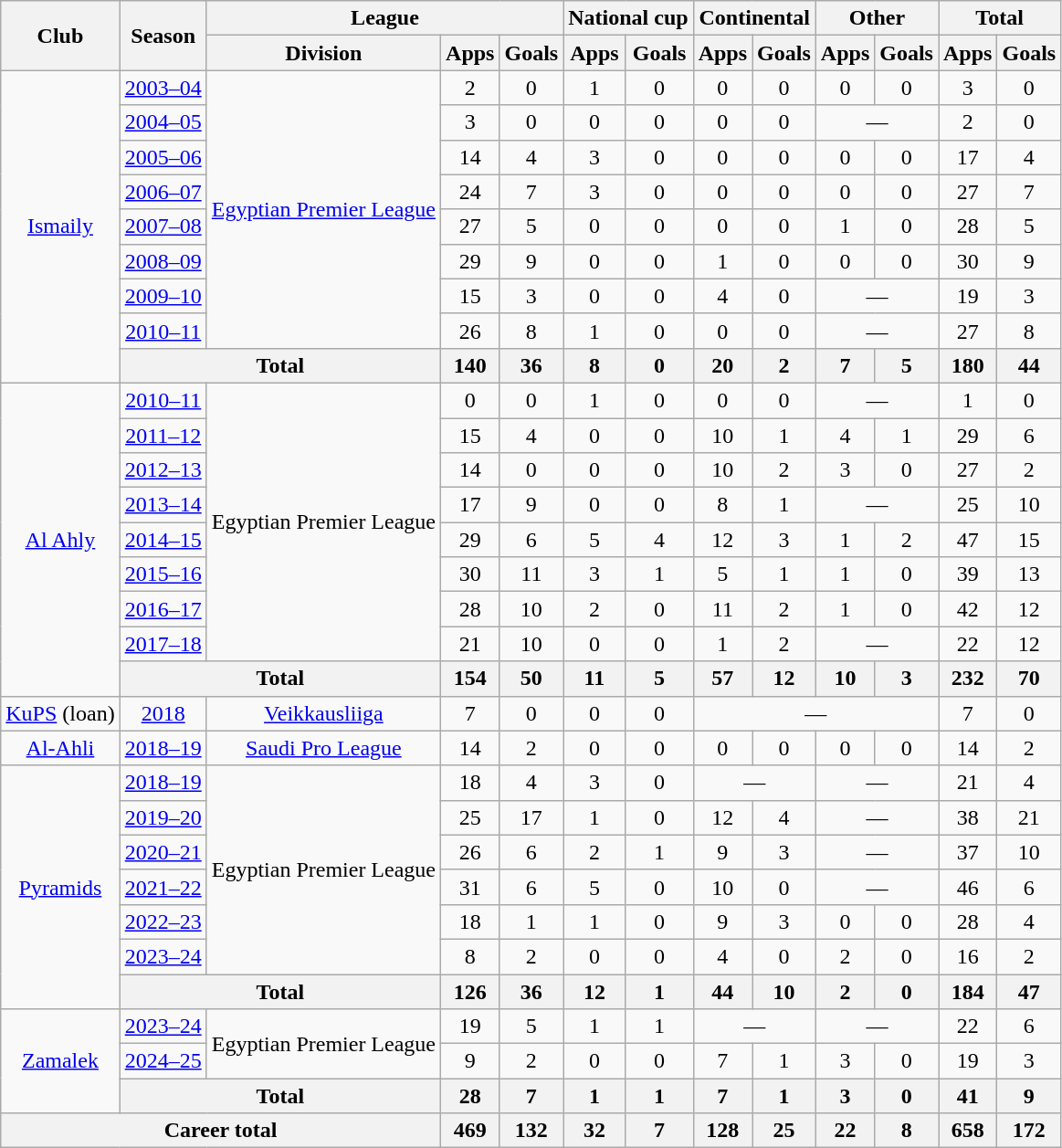<table class="wikitable" style="text-align:center">
<tr>
<th rowspan="2">Club</th>
<th rowspan="2">Season</th>
<th colspan="3">League</th>
<th colspan="2">National cup</th>
<th colspan="2">Continental</th>
<th colspan="2">Other</th>
<th colspan="2">Total</th>
</tr>
<tr>
<th>Division</th>
<th>Apps</th>
<th>Goals</th>
<th>Apps</th>
<th>Goals</th>
<th>Apps</th>
<th>Goals</th>
<th>Apps</th>
<th>Goals</th>
<th>Apps</th>
<th>Goals</th>
</tr>
<tr>
<td rowspan="9"><a href='#'>Ismaily</a></td>
<td><a href='#'>2003–04</a></td>
<td rowspan="8"><a href='#'>Egyptian Premier League</a></td>
<td>2</td>
<td>0</td>
<td>1</td>
<td>0</td>
<td>0</td>
<td>0</td>
<td>0</td>
<td>0</td>
<td>3</td>
<td>0</td>
</tr>
<tr>
<td><a href='#'>2004–05</a></td>
<td>3</td>
<td>0</td>
<td>0</td>
<td>0</td>
<td>0</td>
<td>0</td>
<td colspan="2">—</td>
<td>2</td>
<td>0</td>
</tr>
<tr>
<td><a href='#'>2005–06</a></td>
<td>14</td>
<td>4</td>
<td>3</td>
<td>0</td>
<td>0</td>
<td>0</td>
<td>0</td>
<td>0</td>
<td>17</td>
<td>4</td>
</tr>
<tr>
<td><a href='#'>2006–07</a></td>
<td>24</td>
<td>7</td>
<td>3</td>
<td>0</td>
<td>0</td>
<td>0</td>
<td>0</td>
<td>0</td>
<td>27</td>
<td>7</td>
</tr>
<tr>
<td><a href='#'>2007–08</a></td>
<td>27</td>
<td>5</td>
<td>0</td>
<td>0</td>
<td>0</td>
<td>0</td>
<td>1</td>
<td>0</td>
<td>28</td>
<td>5</td>
</tr>
<tr>
<td><a href='#'>2008–09</a></td>
<td>29</td>
<td>9</td>
<td>0</td>
<td>0</td>
<td>1</td>
<td>0</td>
<td>0</td>
<td>0</td>
<td>30</td>
<td>9</td>
</tr>
<tr>
<td><a href='#'>2009–10</a></td>
<td>15</td>
<td>3</td>
<td>0</td>
<td>0</td>
<td>4</td>
<td>0</td>
<td colspan="2">—</td>
<td>19</td>
<td>3</td>
</tr>
<tr>
<td><a href='#'>2010–11</a></td>
<td>26</td>
<td>8</td>
<td>1</td>
<td>0</td>
<td>0</td>
<td>0</td>
<td colspan="2">—</td>
<td>27</td>
<td>8</td>
</tr>
<tr>
<th colspan="2">Total</th>
<th>140</th>
<th>36</th>
<th>8</th>
<th>0</th>
<th>20</th>
<th>2</th>
<th>7</th>
<th>5</th>
<th>180</th>
<th>44</th>
</tr>
<tr>
<td rowspan="9"><a href='#'>Al Ahly</a></td>
<td><a href='#'>2010–11</a></td>
<td rowspan="8">Egyptian Premier League</td>
<td>0</td>
<td>0</td>
<td>1</td>
<td>0</td>
<td>0</td>
<td>0</td>
<td colspan="2">—</td>
<td>1</td>
<td>0</td>
</tr>
<tr>
<td><a href='#'>2011–12</a></td>
<td>15</td>
<td>4</td>
<td>0</td>
<td>0</td>
<td>10</td>
<td>1</td>
<td>4</td>
<td>1</td>
<td>29</td>
<td>6</td>
</tr>
<tr>
<td><a href='#'>2012–13</a></td>
<td>14</td>
<td>0</td>
<td>0</td>
<td>0</td>
<td>10</td>
<td>2</td>
<td>3</td>
<td>0</td>
<td>27</td>
<td>2</td>
</tr>
<tr>
<td><a href='#'>2013–14</a></td>
<td>17</td>
<td>9</td>
<td>0</td>
<td>0</td>
<td>8</td>
<td>1</td>
<td colspan="2">—</td>
<td>25</td>
<td>10</td>
</tr>
<tr>
<td><a href='#'>2014–15</a></td>
<td>29</td>
<td>6</td>
<td>5</td>
<td>4</td>
<td>12</td>
<td>3</td>
<td>1</td>
<td>2</td>
<td>47</td>
<td>15</td>
</tr>
<tr>
<td><a href='#'>2015–16</a></td>
<td>30</td>
<td>11</td>
<td>3</td>
<td>1</td>
<td>5</td>
<td>1</td>
<td>1</td>
<td>0</td>
<td>39</td>
<td>13</td>
</tr>
<tr>
<td><a href='#'>2016–17</a></td>
<td>28</td>
<td>10</td>
<td>2</td>
<td>0</td>
<td>11</td>
<td>2</td>
<td>1</td>
<td>0</td>
<td>42</td>
<td>12</td>
</tr>
<tr>
<td><a href='#'>2017–18</a></td>
<td>21</td>
<td>10</td>
<td>0</td>
<td>0</td>
<td>1</td>
<td>2</td>
<td colspan="2">—</td>
<td>22</td>
<td>12</td>
</tr>
<tr>
<th colspan="2">Total</th>
<th>154</th>
<th>50</th>
<th>11</th>
<th>5</th>
<th>57</th>
<th>12</th>
<th>10</th>
<th>3</th>
<th>232</th>
<th>70</th>
</tr>
<tr>
<td><a href='#'>KuPS</a> (loan)</td>
<td><a href='#'>2018</a></td>
<td><a href='#'>Veikkausliiga</a></td>
<td>7</td>
<td>0</td>
<td>0</td>
<td>0</td>
<td colspan="4">—</td>
<td>7</td>
<td>0</td>
</tr>
<tr>
<td><a href='#'>Al-Ahli</a></td>
<td><a href='#'>2018–19</a></td>
<td><a href='#'>Saudi Pro League</a></td>
<td>14</td>
<td>2</td>
<td>0</td>
<td>0</td>
<td>0</td>
<td>0</td>
<td>0</td>
<td>0</td>
<td>14</td>
<td>2</td>
</tr>
<tr>
<td rowspan="7"><a href='#'>Pyramids</a></td>
<td><a href='#'>2018–19</a></td>
<td rowspan="6">Egyptian Premier League</td>
<td>18</td>
<td>4</td>
<td>3</td>
<td>0</td>
<td colspan="2">—</td>
<td colspan="2">—</td>
<td>21</td>
<td>4</td>
</tr>
<tr>
<td><a href='#'>2019–20</a></td>
<td>25</td>
<td>17</td>
<td>1</td>
<td>0</td>
<td>12</td>
<td>4</td>
<td colspan="2">—</td>
<td>38</td>
<td>21</td>
</tr>
<tr>
<td><a href='#'>2020–21</a></td>
<td>26</td>
<td>6</td>
<td>2</td>
<td>1</td>
<td>9</td>
<td>3</td>
<td colspan="2">—</td>
<td>37</td>
<td>10</td>
</tr>
<tr>
<td><a href='#'>2021–22</a></td>
<td>31</td>
<td>6</td>
<td>5</td>
<td>0</td>
<td>10</td>
<td>0</td>
<td colspan="2">—</td>
<td>46</td>
<td>6</td>
</tr>
<tr>
<td><a href='#'>2022–23</a></td>
<td>18</td>
<td>1</td>
<td>1</td>
<td>0</td>
<td>9</td>
<td>3</td>
<td>0</td>
<td>0</td>
<td>28</td>
<td>4</td>
</tr>
<tr>
<td><a href='#'>2023–24</a></td>
<td>8</td>
<td>2</td>
<td>0</td>
<td>0</td>
<td>4</td>
<td>0</td>
<td>2</td>
<td>0</td>
<td>16</td>
<td>2</td>
</tr>
<tr>
<th colspan="2">Total</th>
<th>126</th>
<th>36</th>
<th>12</th>
<th>1</th>
<th>44</th>
<th>10</th>
<th>2</th>
<th>0</th>
<th>184</th>
<th>47</th>
</tr>
<tr>
<td rowspan="3"><a href='#'>Zamalek</a></td>
<td><a href='#'>2023–24</a></td>
<td rowspan="2">Egyptian Premier League</td>
<td>19</td>
<td>5</td>
<td>1</td>
<td>1</td>
<td colspan="2">—</td>
<td colspan="2">—</td>
<td>22</td>
<td>6</td>
</tr>
<tr>
<td><a href='#'>2024–25</a></td>
<td>9</td>
<td>2</td>
<td>0</td>
<td>0</td>
<td>7</td>
<td>1</td>
<td>3</td>
<td>0</td>
<td>19</td>
<td>3</td>
</tr>
<tr>
<th colspan="2">Total</th>
<th>28</th>
<th>7</th>
<th>1</th>
<th>1</th>
<th>7</th>
<th>1</th>
<th>3</th>
<th>0</th>
<th>41</th>
<th>9</th>
</tr>
<tr>
<th colspan="3">Career total</th>
<th>469</th>
<th>132</th>
<th>32</th>
<th>7</th>
<th>128</th>
<th>25</th>
<th>22</th>
<th>8</th>
<th>658</th>
<th>172</th>
</tr>
</table>
